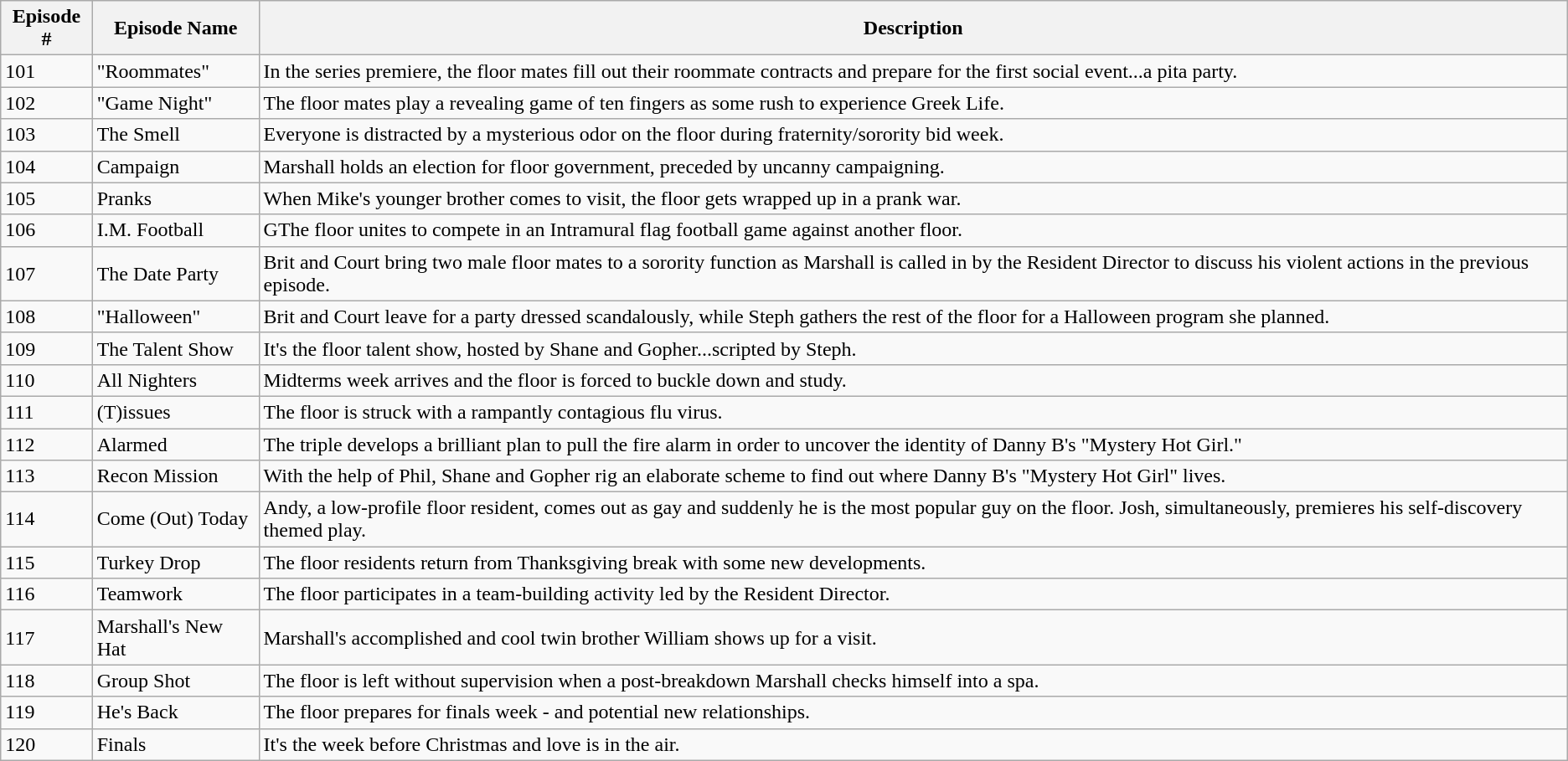<table class="wikitable" border="1">
<tr>
<th>Episode #</th>
<th>Episode Name</th>
<th>Description</th>
</tr>
<tr>
<td>101</td>
<td>"Roommates"</td>
<td>In the series premiere, the floor mates fill out their roommate contracts and prepare for the first social event...a pita party.</td>
</tr>
<tr>
<td>102</td>
<td>"Game Night"</td>
<td>The floor mates play a revealing game of ten fingers as some rush to experience Greek Life.</td>
</tr>
<tr>
<td>103</td>
<td>The Smell</td>
<td>Everyone is distracted by a mysterious odor on the floor during fraternity/sorority bid week.</td>
</tr>
<tr>
<td>104</td>
<td>Campaign</td>
<td>Marshall holds an election for floor government, preceded by uncanny campaigning.</td>
</tr>
<tr>
<td>105</td>
<td>Pranks</td>
<td>When Mike's younger brother comes to visit, the floor gets wrapped up in a prank war.</td>
</tr>
<tr>
<td>106</td>
<td>I.M. Football</td>
<td>GThe floor unites to compete in an Intramural flag football game against another floor.</td>
</tr>
<tr>
<td>107</td>
<td>The Date Party</td>
<td>Brit and Court bring two male floor mates to a sorority function as Marshall is called in by the Resident Director to discuss his violent actions in the previous episode.</td>
</tr>
<tr>
<td>108</td>
<td>"Halloween"</td>
<td>Brit and Court leave for a party dressed scandalously, while Steph gathers the rest of the floor for a Halloween program she planned.</td>
</tr>
<tr>
<td>109</td>
<td>The Talent Show</td>
<td>It's the floor talent show, hosted by Shane and Gopher...scripted by Steph.</td>
</tr>
<tr>
<td>110</td>
<td>All Nighters</td>
<td>Midterms week arrives and the floor is forced to buckle down and study.</td>
</tr>
<tr>
<td>111</td>
<td>(T)issues</td>
<td>The floor is struck with a rampantly contagious flu virus.</td>
</tr>
<tr>
<td>112</td>
<td>Alarmed</td>
<td>The triple develops a brilliant plan to pull the fire alarm in order to uncover the identity of Danny B's "Mystery Hot Girl."</td>
</tr>
<tr>
<td>113</td>
<td>Recon Mission</td>
<td>With the help of Phil, Shane and Gopher rig an elaborate scheme to find out where Danny B's "Mystery Hot Girl" lives.</td>
</tr>
<tr>
<td>114</td>
<td>Come (Out) Today</td>
<td>Andy, a low-profile floor resident, comes out as gay and suddenly he is the most popular guy on the floor. Josh, simultaneously, premieres his self-discovery themed play.</td>
</tr>
<tr>
<td>115</td>
<td>Turkey Drop</td>
<td>The floor residents return from Thanksgiving break with some new developments.</td>
</tr>
<tr>
<td>116</td>
<td>Teamwork</td>
<td>The floor participates in a team-building activity led by the Resident Director.</td>
</tr>
<tr>
<td>117</td>
<td>Marshall's New Hat</td>
<td>Marshall's accomplished and cool twin brother William shows up for a visit.</td>
</tr>
<tr>
<td>118</td>
<td>Group Shot</td>
<td>The floor is left without supervision when a post-breakdown Marshall checks himself into a spa.</td>
</tr>
<tr>
<td>119</td>
<td>He's Back</td>
<td>The floor prepares for finals week - and potential new relationships.</td>
</tr>
<tr>
<td>120</td>
<td>Finals</td>
<td>It's the week before Christmas and love is in the air.</td>
</tr>
</table>
